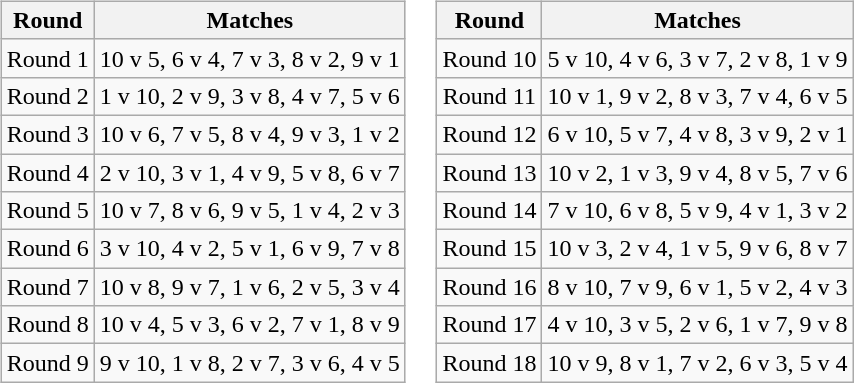<table>
<tr valign=top>
<td><br><table class="wikitable" style="text-align:center">
<tr>
<th>Round</th>
<th>Matches</th>
</tr>
<tr>
<td>Round 1</td>
<td>10 v 5, 6 v 4, 7 v 3, 8 v 2, 9 v 1</td>
</tr>
<tr>
<td>Round 2</td>
<td>1 v 10, 2 v 9, 3 v 8, 4 v 7, 5 v 6</td>
</tr>
<tr>
<td>Round 3</td>
<td>10 v 6, 7 v 5, 8 v 4, 9 v 3, 1 v 2</td>
</tr>
<tr>
<td>Round 4</td>
<td>2 v 10, 3 v 1, 4 v 9, 5 v 8, 6 v 7</td>
</tr>
<tr>
<td>Round 5</td>
<td>10 v 7, 8 v 6, 9 v 5, 1 v 4, 2 v 3</td>
</tr>
<tr>
<td>Round 6</td>
<td>3 v 10, 4 v 2, 5 v 1, 6 v 9, 7 v 8</td>
</tr>
<tr>
<td>Round 7</td>
<td>10 v 8, 9 v 7, 1 v 6, 2 v 5, 3 v 4</td>
</tr>
<tr>
<td>Round 8</td>
<td>10 v 4, 5 v 3, 6 v 2, 7 v 1, 8 v 9</td>
</tr>
<tr>
<td>Round 9</td>
<td>9 v 10, 1 v 8, 2 v 7, 3 v 6, 4 v 5</td>
</tr>
</table>
</td>
<td><br><table class="wikitable" style="text-align:center">
<tr>
<th>Round</th>
<th>Matches</th>
</tr>
<tr>
<td>Round 10</td>
<td>5 v 10, 4 v 6, 3 v 7, 2 v 8, 1 v 9</td>
</tr>
<tr>
<td>Round 11</td>
<td>10 v 1, 9 v 2, 8 v 3, 7 v 4, 6 v 5</td>
</tr>
<tr>
<td>Round 12</td>
<td>6 v 10, 5 v 7, 4 v 8, 3 v 9, 2 v 1</td>
</tr>
<tr>
<td>Round 13</td>
<td>10 v 2, 1 v 3, 9 v 4, 8 v 5, 7 v 6</td>
</tr>
<tr>
<td>Round 14</td>
<td>7 v 10, 6 v 8, 5 v 9, 4 v 1, 3 v 2</td>
</tr>
<tr>
<td>Round 15</td>
<td>10 v 3, 2 v 4, 1 v 5, 9 v 6, 8 v 7</td>
</tr>
<tr>
<td>Round 16</td>
<td>8 v 10, 7 v 9, 6 v 1, 5 v 2, 4 v 3</td>
</tr>
<tr>
<td>Round 17</td>
<td>4 v 10, 3 v 5, 2 v 6, 1 v 7, 9 v 8</td>
</tr>
<tr>
<td>Round 18</td>
<td>10 v 9, 8 v 1, 7 v 2, 6 v 3, 5 v 4</td>
</tr>
</table>
</td>
</tr>
</table>
